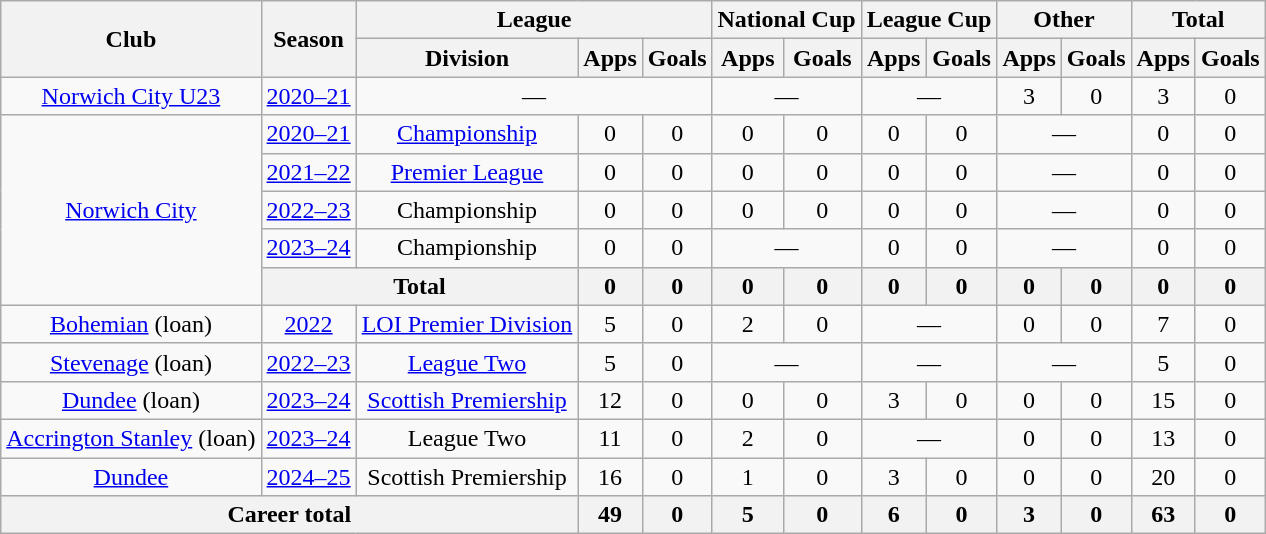<table class="wikitable" style="text-align:center">
<tr>
<th rowspan="2">Club</th>
<th rowspan="2">Season</th>
<th colspan="3">League</th>
<th colspan="2">National Cup</th>
<th colspan="2">League Cup</th>
<th colspan="2">Other</th>
<th colspan="2">Total</th>
</tr>
<tr>
<th>Division</th>
<th>Apps</th>
<th>Goals</th>
<th>Apps</th>
<th>Goals</th>
<th>Apps</th>
<th>Goals</th>
<th>Apps</th>
<th>Goals</th>
<th>Apps</th>
<th>Goals</th>
</tr>
<tr>
<td rowspan="1"><a href='#'>Norwich City U23</a></td>
<td><a href='#'>2020–21</a></td>
<td colspan="3">—</td>
<td colspan="2">—</td>
<td colspan="2">—</td>
<td>3</td>
<td>0</td>
<td>3</td>
<td>0</td>
</tr>
<tr>
<td rowspan="5"><a href='#'>Norwich City</a></td>
<td><a href='#'>2020–21</a></td>
<td><a href='#'>Championship</a></td>
<td>0</td>
<td>0</td>
<td>0</td>
<td>0</td>
<td>0</td>
<td>0</td>
<td colspan="2">—</td>
<td>0</td>
<td>0</td>
</tr>
<tr>
<td><a href='#'>2021–22</a></td>
<td><a href='#'>Premier League</a></td>
<td>0</td>
<td>0</td>
<td>0</td>
<td>0</td>
<td>0</td>
<td>0</td>
<td colspan="2">—</td>
<td>0</td>
<td>0</td>
</tr>
<tr>
<td><a href='#'>2022–23</a></td>
<td>Championship</td>
<td>0</td>
<td>0</td>
<td>0</td>
<td>0</td>
<td>0</td>
<td>0</td>
<td colspan="2">—</td>
<td>0</td>
<td>0</td>
</tr>
<tr>
<td><a href='#'>2023–24</a></td>
<td>Championship</td>
<td>0</td>
<td>0</td>
<td colspan="2">—</td>
<td>0</td>
<td>0</td>
<td colspan="2">—</td>
<td>0</td>
<td>0</td>
</tr>
<tr>
<th colspan="2">Total</th>
<th>0</th>
<th>0</th>
<th>0</th>
<th>0</th>
<th>0</th>
<th>0</th>
<th>0</th>
<th>0</th>
<th>0</th>
<th>0</th>
</tr>
<tr>
<td><a href='#'>Bohemian</a> (loan)</td>
<td><a href='#'>2022</a></td>
<td><a href='#'>LOI Premier Division</a></td>
<td>5</td>
<td>0</td>
<td>2</td>
<td>0</td>
<td colspan="2">—</td>
<td>0</td>
<td>0</td>
<td>7</td>
<td>0</td>
</tr>
<tr>
<td><a href='#'>Stevenage</a> (loan)</td>
<td><a href='#'>2022–23</a></td>
<td><a href='#'>League Two</a></td>
<td>5</td>
<td>0</td>
<td colspan="2">—</td>
<td colspan="2">—</td>
<td colspan="2">—</td>
<td>5</td>
<td>0</td>
</tr>
<tr>
<td><a href='#'>Dundee</a> (loan)</td>
<td><a href='#'>2023–24</a></td>
<td><a href='#'>Scottish Premiership</a></td>
<td>12</td>
<td>0</td>
<td>0</td>
<td>0</td>
<td>3</td>
<td>0</td>
<td>0</td>
<td>0</td>
<td>15</td>
<td>0</td>
</tr>
<tr>
<td><a href='#'>Accrington Stanley</a> (loan)</td>
<td><a href='#'>2023–24</a></td>
<td>League Two</td>
<td>11</td>
<td>0</td>
<td>2</td>
<td>0</td>
<td colspan="2">—</td>
<td>0</td>
<td>0</td>
<td>13</td>
<td>0</td>
</tr>
<tr>
<td><a href='#'>Dundee</a></td>
<td><a href='#'>2024–25</a></td>
<td>Scottish Premiership</td>
<td>16</td>
<td>0</td>
<td>1</td>
<td>0</td>
<td>3</td>
<td>0</td>
<td>0</td>
<td>0</td>
<td>20</td>
<td>0</td>
</tr>
<tr>
<th colspan=3>Career total</th>
<th>49</th>
<th>0</th>
<th>5</th>
<th>0</th>
<th>6</th>
<th>0</th>
<th>3</th>
<th>0</th>
<th>63</th>
<th>0</th>
</tr>
</table>
